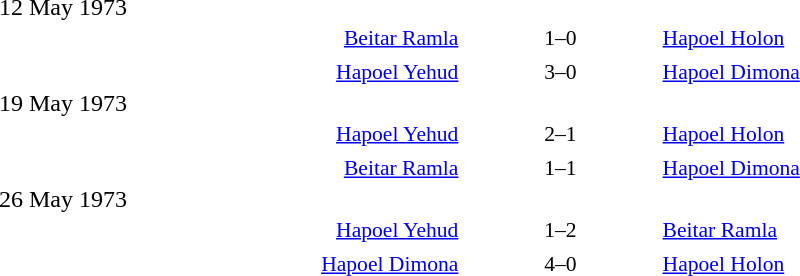<table style="width:70%;" cellspacing="1">
<tr>
<th width=35%></th>
<th width=15%></th>
<th></th>
</tr>
<tr>
<td>12 May 1973</td>
</tr>
<tr style=font-size:90%>
<td align=right><a href='#'>Beitar Ramla</a></td>
<td align=center>1–0</td>
<td><a href='#'>Hapoel Holon</a></td>
</tr>
<tr>
<td></td>
</tr>
<tr style=font-size:90%>
<td align=right><a href='#'>Hapoel Yehud</a></td>
<td align=center>3–0</td>
<td><a href='#'>Hapoel Dimona</a></td>
</tr>
<tr>
<td>19 May 1973</td>
</tr>
<tr style=font-size:90%>
<td align=right><a href='#'>Hapoel Yehud</a></td>
<td align=center>2–1</td>
<td><a href='#'>Hapoel Holon</a></td>
</tr>
<tr>
<td></td>
</tr>
<tr style=font-size:90%>
<td align=right><a href='#'>Beitar Ramla</a></td>
<td align=center>1–1</td>
<td><a href='#'>Hapoel Dimona</a></td>
</tr>
<tr>
<td>26 May 1973</td>
</tr>
<tr style=font-size:90%>
<td align=right><a href='#'>Hapoel Yehud</a></td>
<td align=center>1–2</td>
<td><a href='#'>Beitar Ramla</a></td>
</tr>
<tr>
<td></td>
</tr>
<tr style=font-size:90%>
<td align=right><a href='#'>Hapoel Dimona</a></td>
<td align=center>4–0</td>
<td><a href='#'>Hapoel Holon</a></td>
</tr>
</table>
